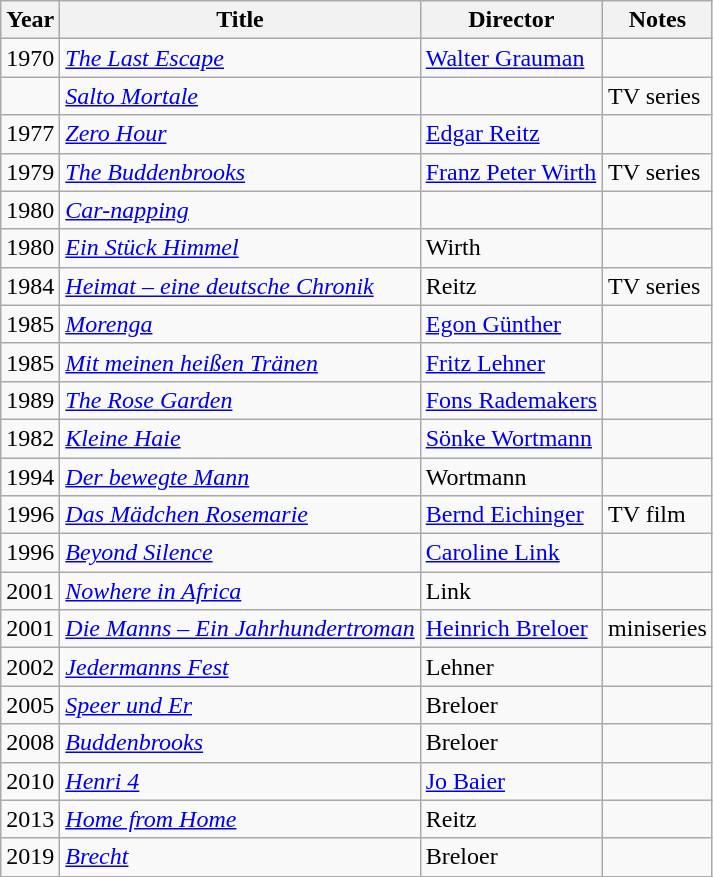<table class="wikitable sortable">
<tr>
<th>Year</th>
<th>Title</th>
<th>Director</th>
<th class="unsortable">Notes</th>
</tr>
<tr>
<td>1970</td>
<td><em><a href='#'>The Last Escape</a></em></td>
<td><a href='#'>Walter Grauman</a></td>
<td></td>
</tr>
<tr>
<td></td>
<td><em><a href='#'>Salto Mortale</a></em></td>
<td></td>
<td>TV series</td>
</tr>
<tr>
<td>1977</td>
<td><em><a href='#'>Zero Hour</a></em></td>
<td><a href='#'>Edgar Reitz</a></td>
<td></td>
</tr>
<tr>
<td>1979</td>
<td><em><a href='#'>The Buddenbrooks</a></em></td>
<td><a href='#'>Franz Peter Wirth</a></td>
<td>TV series</td>
</tr>
<tr>
<td>1980</td>
<td><em><a href='#'>Car-napping</a></em></td>
<td></td>
<td></td>
</tr>
<tr>
<td>1980</td>
<td><em><a href='#'>Ein Stück Himmel</a></em></td>
<td>Wirth</td>
<td></td>
</tr>
<tr>
<td>1984</td>
<td><em><a href='#'>Heimat – eine deutsche Chronik</a></em></td>
<td>Reitz</td>
<td>TV series</td>
</tr>
<tr>
<td>1985</td>
<td><em><a href='#'>Morenga</a></em></td>
<td><a href='#'>Egon Günther</a></td>
<td></td>
</tr>
<tr>
<td>1985</td>
<td><em><a href='#'>Mit meinen heißen Tränen</a></em></td>
<td><a href='#'>Fritz Lehner</a></td>
<td></td>
</tr>
<tr>
<td>1989</td>
<td><em><a href='#'>The Rose Garden</a></em></td>
<td><a href='#'>Fons Rademakers</a></td>
<td></td>
</tr>
<tr>
<td>1982</td>
<td><em><a href='#'>Kleine Haie</a></em></td>
<td><a href='#'>Sönke Wortmann</a></td>
<td></td>
</tr>
<tr>
<td>1994</td>
<td><em><a href='#'>Der bewegte Mann</a></em></td>
<td>Wortmann</td>
<td></td>
</tr>
<tr>
<td>1996</td>
<td><em><a href='#'>Das Mädchen Rosemarie</a></em></td>
<td><a href='#'>Bernd Eichinger</a></td>
<td>TV film</td>
</tr>
<tr>
<td>1996</td>
<td><em><a href='#'>Beyond Silence</a></em></td>
<td><a href='#'>Caroline Link</a></td>
<td></td>
</tr>
<tr>
<td>2001</td>
<td><em><a href='#'>Nowhere in Africa</a></em></td>
<td>Link</td>
<td></td>
</tr>
<tr>
<td>2001</td>
<td><em><a href='#'>Die Manns – Ein Jahrhundertroman</a></em></td>
<td><a href='#'>Heinrich Breloer</a></td>
<td>miniseries</td>
</tr>
<tr>
<td>2002</td>
<td><em><a href='#'>Jedermanns Fest</a></em></td>
<td>Lehner</td>
<td></td>
</tr>
<tr>
<td>2005</td>
<td><em><a href='#'>Speer und Er</a></em></td>
<td>Breloer</td>
<td></td>
</tr>
<tr>
<td>2008</td>
<td><em><a href='#'>Buddenbrooks</a></em></td>
<td>Breloer</td>
<td></td>
</tr>
<tr>
<td>2010</td>
<td><em><a href='#'>Henri 4</a></em></td>
<td><a href='#'>Jo Baier</a></td>
<td></td>
</tr>
<tr>
<td>2013</td>
<td><em><a href='#'>Home from Home</a></em></td>
<td>Reitz</td>
<td></td>
</tr>
<tr>
<td>2019</td>
<td><em><a href='#'>Brecht</a></em></td>
<td>Breloer</td>
<td></td>
</tr>
<tr>
</tr>
</table>
